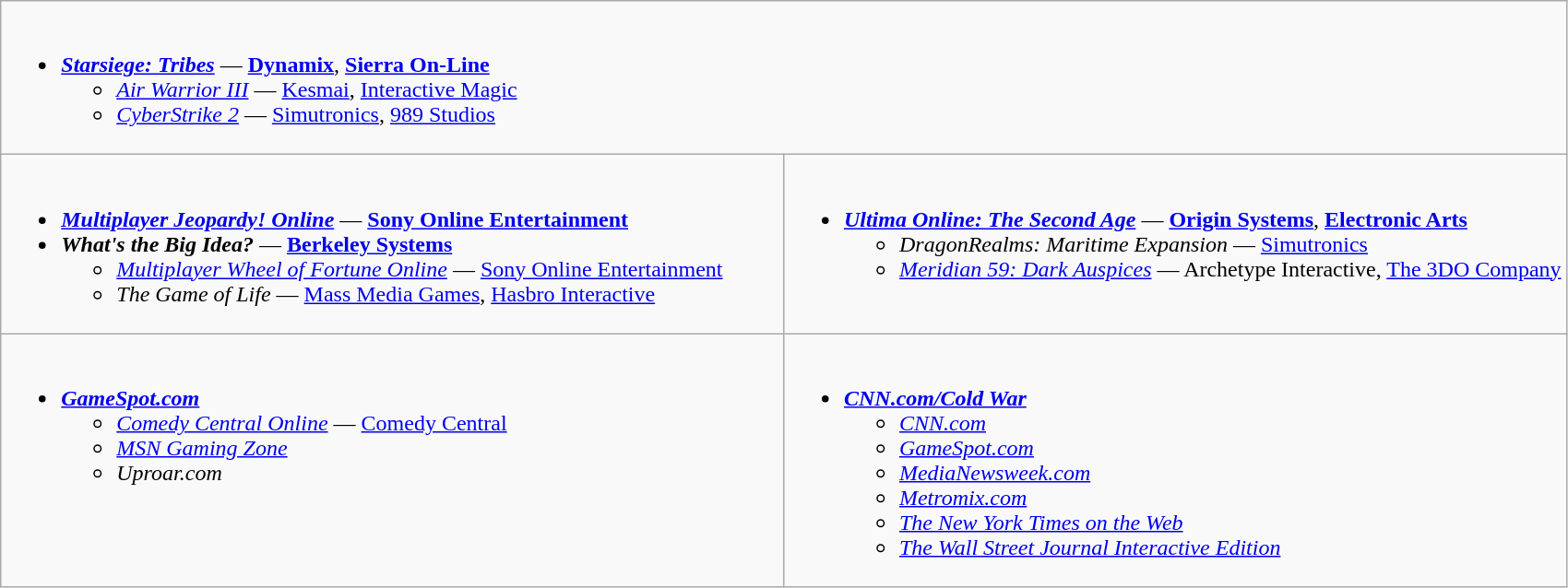<table class="wikitable">
<tr>
<td valign="top" width="50%" colspan="2"><br><ul><li><strong><em><a href='#'>Starsiege: Tribes</a></em></strong> — <strong><a href='#'>Dynamix</a></strong>, <strong><a href='#'>Sierra On-Line</a></strong><ul><li><em><a href='#'>Air Warrior III</a></em> — <a href='#'>Kesmai</a>, <a href='#'>Interactive Magic</a></li><li><em><a href='#'>CyberStrike 2</a></em> — <a href='#'>Simutronics</a>, <a href='#'>989 Studios</a></li></ul></li></ul></td>
</tr>
<tr>
<td valign="top" width="50%"><br><ul><li><strong><em><a href='#'>Multiplayer Jeopardy! Online</a></em></strong> — <strong><a href='#'>Sony Online Entertainment</a></strong></li><li><strong><em>What's the Big Idea?</em></strong> — <strong><a href='#'>Berkeley Systems</a></strong><ul><li><em><a href='#'>Multiplayer Wheel of Fortune Online</a></em> — <a href='#'>Sony Online Entertainment</a></li><li><em>The Game of Life</em> — <a href='#'>Mass Media Games</a>, <a href='#'>Hasbro Interactive</a></li></ul></li></ul></td>
<td valign="top" width="50%"><br><ul><li><strong><em><a href='#'>Ultima Online: The Second Age</a></em></strong> — <strong><a href='#'>Origin Systems</a></strong>, <strong><a href='#'>Electronic Arts</a></strong><ul><li><em>DragonRealms: Maritime Expansion</em> — <a href='#'>Simutronics</a></li><li><em><a href='#'>Meridian 59: Dark Auspices</a></em> — Archetype Interactive, <a href='#'>The 3DO Company</a></li></ul></li></ul></td>
</tr>
<tr>
<td valign="top" width="50%"><br><ul><li><strong><em><a href='#'>GameSpot.com</a></em></strong><ul><li><em><a href='#'>Comedy Central Online</a></em> — <a href='#'>Comedy Central</a></li><li><em><a href='#'>MSN Gaming Zone</a></em></li><li><em>Uproar.com</em></li></ul></li></ul></td>
<td valign="top" width="50%"><br><ul><li><strong><em><a href='#'>CNN.com/Cold War</a></em></strong><ul><li><em><a href='#'>CNN.com</a></em></li><li><em><a href='#'>GameSpot.com</a></em></li><li><em><a href='#'>MediaNewsweek.com</a></em></li><li><em><a href='#'>Metromix.com</a></em></li><li><em><a href='#'>The New York Times on the Web</a></em></li><li><em><a href='#'>The Wall Street Journal Interactive Edition</a></em></li></ul></li></ul></td>
</tr>
</table>
